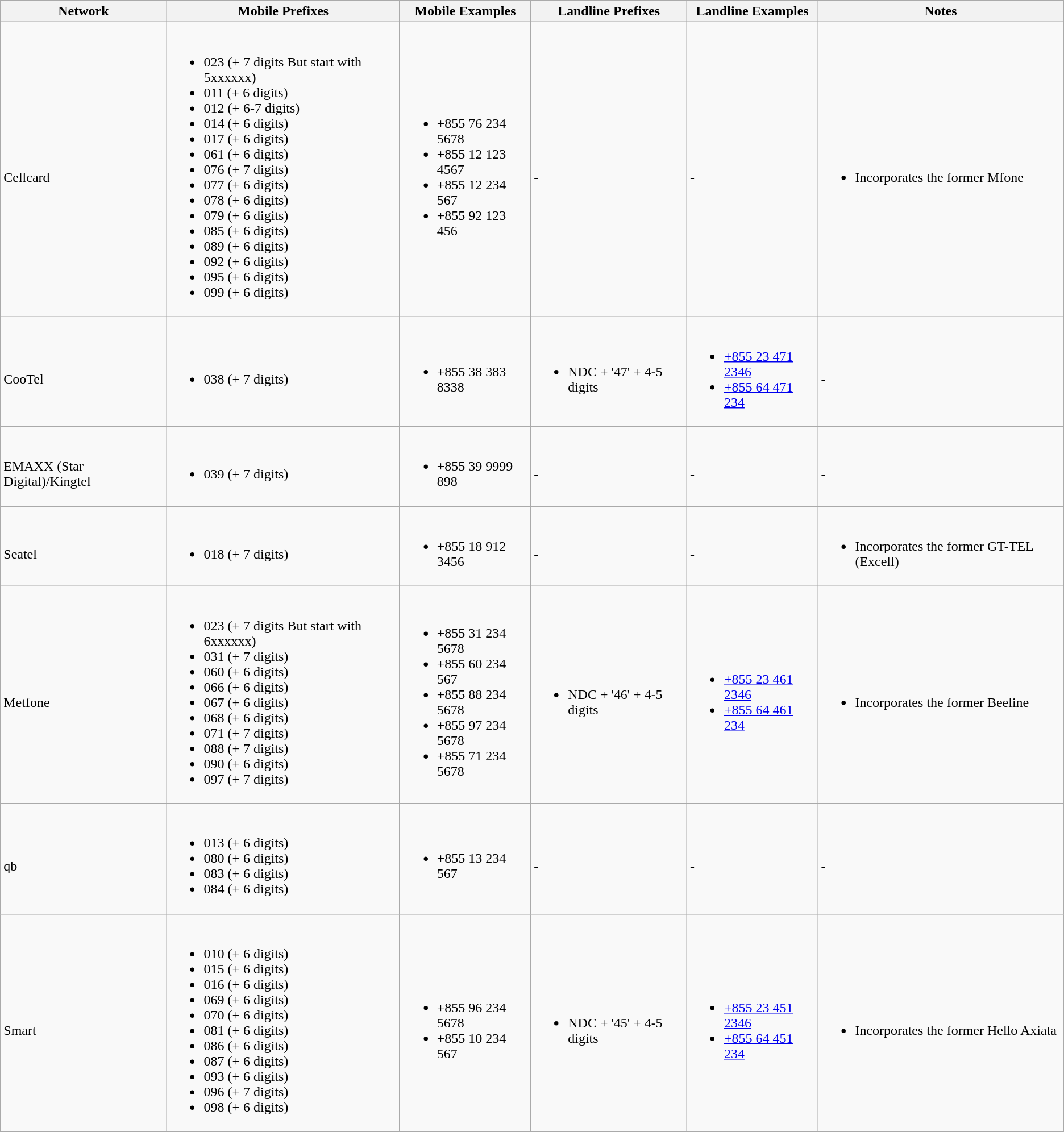<table class="wikitable">
<tr>
<th>Network</th>
<th>Mobile Prefixes</th>
<th>Mobile Examples</th>
<th>Landline Prefixes</th>
<th>Landline Examples</th>
<th>Notes</th>
</tr>
<tr>
<td><br>Cellcard</td>
<td><br><ul><li>023 (+ 7 digits But start with 5xxxxxx)</li><li>011 (+ 6 digits)</li><li>012 (+ 6-7 digits)</li><li>014 (+ 6 digits)</li><li>017 (+ 6 digits)</li><li>061 (+ 6 digits)</li><li>076 (+ 7 digits)</li><li>077 (+ 6 digits)</li><li>078 (+ 6 digits)</li><li>079 (+ 6 digits)</li><li>085 (+ 6 digits)</li><li>089 (+ 6 digits)</li><li>092 (+ 6 digits)</li><li>095 (+ 6 digits)</li><li>099 (+ 6 digits)</li></ul></td>
<td><br><ul><li>+855 76 234 5678</li><li>+855 12 123 4567</li><li>+855 12 234 567</li><li>+855 92 123 456</li></ul></td>
<td><br>-</td>
<td><br>-</td>
<td><br><ul><li>Incorporates the former Mfone</li></ul></td>
</tr>
<tr>
<td><br>CooTel</td>
<td><br><ul><li>038 (+ 7 digits)</li></ul></td>
<td><br><ul><li>+855 38 383 8338</li></ul></td>
<td><br><ul><li>NDC + '47' + 4-5 digits</li></ul></td>
<td><br><ul><li><a href='#'>+855 23 471 2346</a></li><li><a href='#'>+855 64 471 234</a></li></ul></td>
<td><br>-</td>
</tr>
<tr>
<td><br>EMAXX (Star Digital)/Kingtel</td>
<td><br><ul><li>039 (+ 7 digits)</li></ul></td>
<td><br><ul><li>+855 39 9999 898</li></ul></td>
<td><br>-</td>
<td><br>-</td>
<td><br>-</td>
</tr>
<tr>
<td><br>Seatel</td>
<td><br><ul><li>018  (+ 7 digits)</li></ul></td>
<td><br><ul><li>+855 18 912 3456</li></ul></td>
<td><br>-</td>
<td><br>-</td>
<td><br><ul><li>Incorporates the former GT-TEL (Excell)</li></ul></td>
</tr>
<tr>
<td><br>Metfone</td>
<td><br><ul><li>023 (+ 7 digits But start with 6xxxxxx)</li><li>031 (+ 7 digits)</li><li>060 (+ 6 digits)</li><li>066 (+ 6 digits)</li><li>067 (+ 6 digits)</li><li>068 (+ 6 digits)</li><li>071 (+ 7 digits)</li><li>088 (+ 7 digits)</li><li>090 (+ 6 digits)</li><li>097 (+ 7 digits)</li></ul></td>
<td><br><ul><li>+855 31 234 5678</li><li>+855 60 234 567</li><li>+855 88 234 5678</li><li>+855 97 234 5678</li><li>+855 71 234 5678</li></ul></td>
<td><br><ul><li>NDC + '46' + 4-5 digits</li></ul></td>
<td><br><ul><li><a href='#'>+855 23 461 2346</a></li><li><a href='#'>+855 64 461 234</a></li></ul></td>
<td><br><ul><li>Incorporates the former Beeline</li></ul></td>
</tr>
<tr>
<td><br>qb</td>
<td><br><ul><li>013 (+ 6 digits)</li><li>080 (+ 6 digits)</li><li>083 (+ 6 digits)</li><li>084 (+ 6 digits)</li></ul></td>
<td><br><ul><li>+855 13 234 567</li></ul></td>
<td><br>-</td>
<td><br>-</td>
<td><br>-</td>
</tr>
<tr>
<td><br>Smart</td>
<td><br><ul><li>010 (+ 6 digits)</li><li>015 (+ 6 digits)</li><li>016 (+ 6 digits)</li><li>069 (+ 6 digits)</li><li>070 (+ 6 digits)</li><li>081 (+ 6 digits)</li><li>086 (+ 6 digits)</li><li>087 (+ 6 digits)</li><li>093 (+ 6 digits)</li><li>096 (+ 7 digits)</li><li>098 (+ 6 digits)</li></ul></td>
<td><br><ul><li>+855 96 234 5678</li><li>+855 10 234 567</li></ul></td>
<td><br><ul><li>NDC + '45' + 4-5 digits</li></ul></td>
<td><br><ul><li><a href='#'>+855 23 451 2346</a></li><li><a href='#'>+855 64 451 234</a></li></ul></td>
<td><br><ul><li>Incorporates the former Hello Axiata</li></ul></td>
</tr>
</table>
